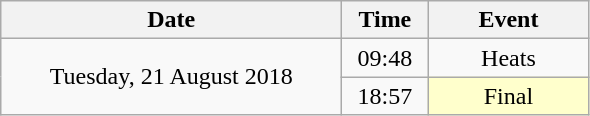<table class = "wikitable" style="text-align:center;">
<tr>
<th width=220>Date</th>
<th width=50>Time</th>
<th width=100>Event</th>
</tr>
<tr>
<td rowspan=2>Tuesday, 21 August 2018</td>
<td>09:48</td>
<td>Heats</td>
</tr>
<tr>
<td>18:57</td>
<td bgcolor=ffffcc>Final</td>
</tr>
</table>
